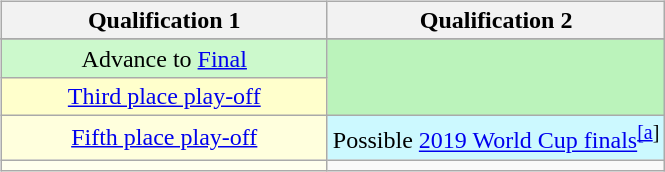<table>
<tr style="vertical-align:top">
<td><br></td>
<td><br><table class="wikitable">
<tr>
<th>Qualification 1</th>
<th>Qualification 2</th>
</tr>
<tr>
</tr>
<tr align=center>
<td width=210 bgcolor=#CCF9CC>Advance to <a href='#'>Final</a></td>
<td rowspan=2 bgcolor=#bbf3bb></td>
</tr>
<tr align=center>
<td bgcolor=#FFFFCC><a href='#'>Third place play-off</a></td>
</tr>
<tr align=center>
<td bgcolor=#FFFFDD><a href='#'>Fifth place play-off</a></td>
<td bgcolor=#CCF9FF>Possible <a href='#'>2019 World Cup finals</a><sup><a href='#'>[a</a>]</sup></td>
</tr>
<tr align=center>
<td bgcolor=#FFFFEE></td>
<td></td>
</tr>
</table>
</td>
</tr>
</table>
